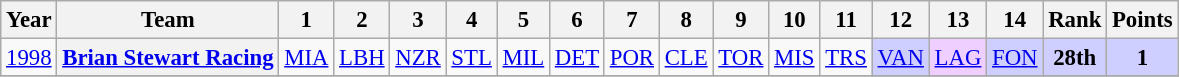<table class="wikitable" style="text-align:center; font-size:95%">
<tr>
<th>Year</th>
<th>Team</th>
<th>1</th>
<th>2</th>
<th>3</th>
<th>4</th>
<th>5</th>
<th>6</th>
<th>7</th>
<th>8</th>
<th>9</th>
<th>10</th>
<th>11</th>
<th>12</th>
<th>13</th>
<th>14</th>
<th>Rank</th>
<th>Points</th>
</tr>
<tr>
<td><a href='#'>1998</a></td>
<th><a href='#'>Brian Stewart Racing</a></th>
<td><a href='#'>MIA</a></td>
<td><a href='#'>LBH</a></td>
<td><a href='#'>NZR</a></td>
<td><a href='#'>STL</a></td>
<td><a href='#'>MIL</a></td>
<td><a href='#'>DET</a></td>
<td><a href='#'>POR</a></td>
<td><a href='#'>CLE</a></td>
<td><a href='#'>TOR</a></td>
<td><a href='#'>MIS</a></td>
<td><a href='#'>TRS</a></td>
<td style="background:#CFCFFF;"><a href='#'>VAN</a><br></td>
<td style="background:#EFCFFF;"><a href='#'>LAG</a><br></td>
<td style="background:#CFCFFF;"><a href='#'>FON</a><br></td>
<th style="background:#CFCFFF;"><strong>28th</strong></th>
<th style="background:#CFCFFF;"><strong>1</strong></th>
</tr>
<tr>
</tr>
</table>
